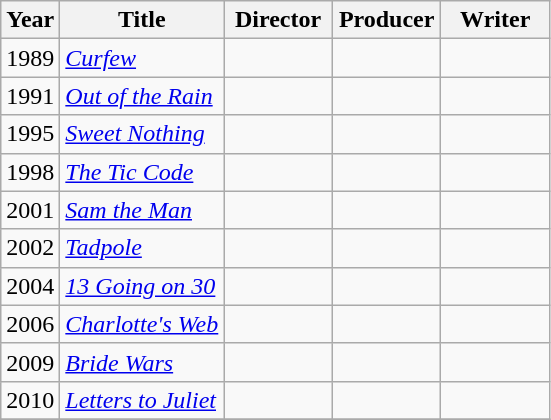<table class="wikitable">
<tr>
<th>Year</th>
<th>Title</th>
<th width=65>Director</th>
<th width=65>Producer</th>
<th width=65>Writer</th>
</tr>
<tr>
<td>1989</td>
<td><em><a href='#'>Curfew</a></em></td>
<td></td>
<td></td>
<td></td>
</tr>
<tr>
<td>1991</td>
<td><em><a href='#'>Out of the Rain</a></em></td>
<td></td>
<td></td>
<td></td>
</tr>
<tr>
<td>1995</td>
<td><em><a href='#'>Sweet Nothing</a></em></td>
<td></td>
<td></td>
<td></td>
</tr>
<tr>
<td>1998</td>
<td><em><a href='#'>The Tic Code</a></em></td>
<td></td>
<td></td>
<td></td>
</tr>
<tr>
<td>2001</td>
<td><em><a href='#'>Sam the Man</a></em></td>
<td></td>
<td></td>
<td></td>
</tr>
<tr>
<td>2002</td>
<td><em><a href='#'>Tadpole</a></em></td>
<td></td>
<td></td>
<td></td>
</tr>
<tr>
<td>2004</td>
<td><em><a href='#'>13 Going on 30</a></em></td>
<td></td>
<td></td>
<td></td>
</tr>
<tr>
<td>2006</td>
<td><em><a href='#'>Charlotte's Web</a></em></td>
<td></td>
<td></td>
<td></td>
</tr>
<tr>
<td>2009</td>
<td><em><a href='#'>Bride Wars</a></em></td>
<td></td>
<td></td>
<td></td>
</tr>
<tr>
<td>2010</td>
<td><em><a href='#'>Letters to Juliet</a></em></td>
<td></td>
<td></td>
<td></td>
</tr>
<tr>
</tr>
</table>
